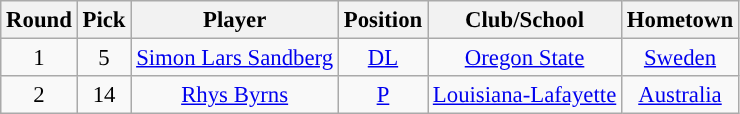<table class="wikitable" style="font-size: 95%;">
<tr>
<th scope="col">Round</th>
<th scope="col">Pick</th>
<th scope="col">Player</th>
<th scope="col">Position</th>
<th scope="col">Club/School</th>
<th scope="col">Hometown</th>
</tr>
<tr align="center">
<td align=center>1</td>
<td>5</td>
<td><a href='#'>Simon Lars Sandberg</a></td>
<td><a href='#'>DL</a></td>
<td><a href='#'>Oregon State</a></td>
<td> <a href='#'>Sweden</a></td>
</tr>
<tr align="center">
<td align=center>2</td>
<td>14</td>
<td><a href='#'>Rhys Byrns</a></td>
<td><a href='#'>P</a></td>
<td><a href='#'>Louisiana-Lafayette</a></td>
<td> <a href='#'>Australia</a></td>
</tr>
</table>
